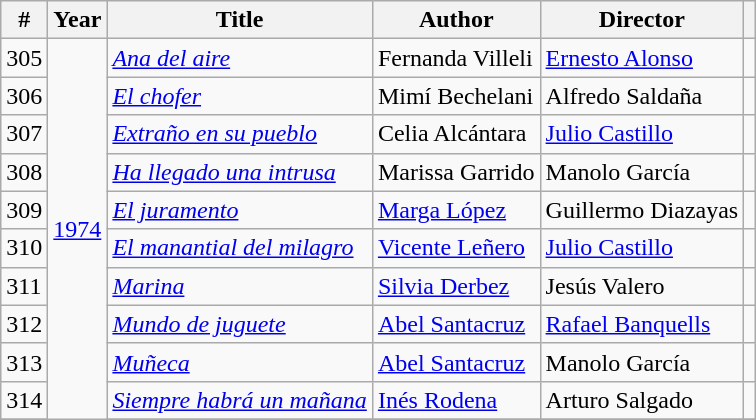<table class="wikitable sortable">
<tr>
<th>#</th>
<th>Year</th>
<th>Title</th>
<th>Author</th>
<th>Director</th>
<th></th>
</tr>
<tr>
<td>305</td>
<td rowspan="13"><a href='#'>1974</a></td>
<td><em><a href='#'>Ana del aire</a></em></td>
<td>Fernanda Villeli</td>
<td><a href='#'>Ernesto Alonso</a></td>
<td></td>
</tr>
<tr>
<td>306</td>
<td><em><a href='#'>El chofer</a></em></td>
<td>Mimí Bechelani</td>
<td>Alfredo Saldaña</td>
<td></td>
</tr>
<tr>
<td>307</td>
<td><em><a href='#'>Extraño en su pueblo</a></em></td>
<td>Celia Alcántara</td>
<td><a href='#'>Julio Castillo</a></td>
<td></td>
</tr>
<tr>
<td>308</td>
<td><em><a href='#'>Ha llegado una intrusa</a></em></td>
<td>Marissa Garrido</td>
<td>Manolo García</td>
<td></td>
</tr>
<tr>
<td>309</td>
<td><em><a href='#'>El juramento</a></em></td>
<td><a href='#'>Marga López</a></td>
<td>Guillermo Diazayas</td>
<td></td>
</tr>
<tr>
<td>310</td>
<td><em><a href='#'>El manantial del milagro</a></em></td>
<td><a href='#'>Vicente Leñero</a></td>
<td><a href='#'>Julio Castillo</a></td>
<td></td>
</tr>
<tr>
<td>311</td>
<td><em><a href='#'>Marina</a></em></td>
<td><a href='#'>Silvia Derbez</a></td>
<td>Jesús Valero</td>
<td></td>
</tr>
<tr>
<td>312</td>
<td><em><a href='#'>Mundo de juguete</a></em></td>
<td><a href='#'>Abel Santacruz</a></td>
<td><a href='#'>Rafael Banquells</a></td>
<td></td>
</tr>
<tr>
<td>313</td>
<td><em><a href='#'>Muñeca</a></em></td>
<td><a href='#'>Abel Santacruz</a></td>
<td>Manolo García</td>
<td></td>
</tr>
<tr>
<td>314</td>
<td><em><a href='#'>Siempre habrá un mañana</a></em></td>
<td><a href='#'>Inés Rodena</a></td>
<td>Arturo Salgado</td>
<td></td>
</tr>
<tr>
</tr>
</table>
